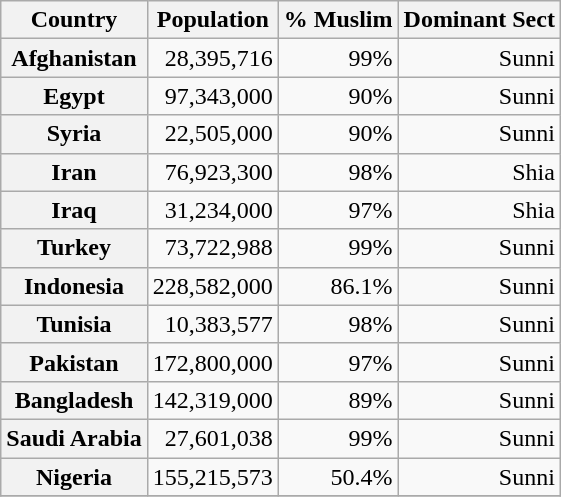<table class=wikitable style="text-align:right">
<tr>
<th>Country</th>
<th>Population</th>
<th>% Muslim</th>
<th>Dominant Sect</th>
</tr>
<tr>
<th>Afghanistan</th>
<td>28,395,716</td>
<td>99%</td>
<td>Sunni</td>
</tr>
<tr>
<th>Egypt</th>
<td>97,343,000</td>
<td>90%</td>
<td>Sunni</td>
</tr>
<tr>
<th>Syria</th>
<td>22,505,000</td>
<td>90%</td>
<td>Sunni</td>
</tr>
<tr>
<th>Iran</th>
<td>76,923,300</td>
<td>98%</td>
<td>Shia</td>
</tr>
<tr>
<th>Iraq</th>
<td>31,234,000</td>
<td>97%</td>
<td>Shia</td>
</tr>
<tr>
<th>Turkey</th>
<td>73,722,988</td>
<td>99%</td>
<td>Sunni</td>
</tr>
<tr>
<th>Indonesia</th>
<td>228,582,000</td>
<td>86.1%</td>
<td>Sunni</td>
</tr>
<tr>
<th>Tunisia</th>
<td>10,383,577</td>
<td>98%</td>
<td>Sunni</td>
</tr>
<tr>
<th>Pakistan</th>
<td>172,800,000</td>
<td>97%</td>
<td>Sunni</td>
</tr>
<tr>
<th>Bangladesh</th>
<td>142,319,000</td>
<td>89%</td>
<td>Sunni</td>
</tr>
<tr>
<th>Saudi Arabia</th>
<td>27,601,038</td>
<td>99%</td>
<td>Sunni</td>
</tr>
<tr>
<th>Nigeria</th>
<td>155,215,573</td>
<td>50.4%</td>
<td>Sunni</td>
</tr>
<tr>
</tr>
</table>
